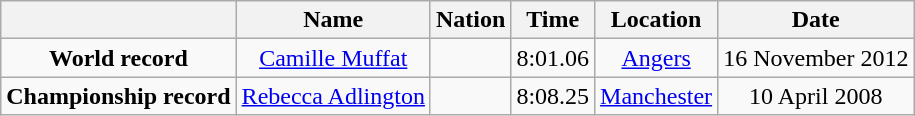<table class=wikitable style=text-align:center>
<tr>
<th></th>
<th>Name</th>
<th>Nation</th>
<th>Time</th>
<th>Location</th>
<th>Date</th>
</tr>
<tr>
<td><strong>World record</strong></td>
<td><a href='#'>Camille Muffat</a></td>
<td></td>
<td align=left>8:01.06</td>
<td><a href='#'>Angers</a></td>
<td>16 November 2012</td>
</tr>
<tr>
<td><strong>Championship record</strong></td>
<td><a href='#'>Rebecca Adlington</a></td>
<td></td>
<td align=left>8:08.25</td>
<td><a href='#'>Manchester</a></td>
<td>10 April 2008</td>
</tr>
</table>
